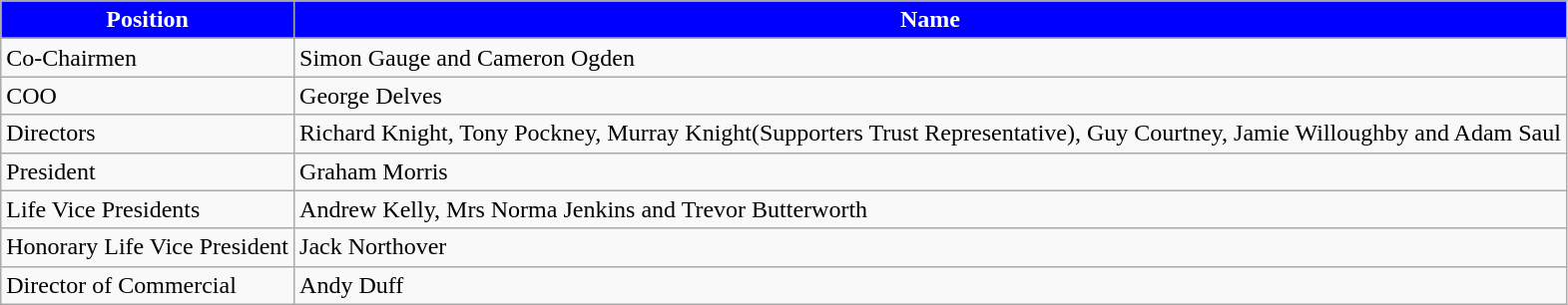<table class="wikitable">
<tr>
<th style="color:#fff; background:#00f;">Position</th>
<th style="color:#fff; background:#00f;">Name</th>
</tr>
<tr>
</tr>
<tr>
<td>Co-Chairmen</td>
<td>Simon Gauge and Cameron Ogden</td>
</tr>
<tr>
<td>COO</td>
<td>George Delves</td>
</tr>
<tr>
<td>Directors</td>
<td>Richard Knight, Tony Pockney, Murray Knight(Supporters Trust Representative), Guy Courtney, Jamie Willoughby and Adam Saul</td>
</tr>
<tr>
<td>President</td>
<td>Graham Morris</td>
</tr>
<tr>
<td>Life Vice Presidents</td>
<td>Andrew Kelly, Mrs Norma Jenkins and Trevor Butterworth</td>
</tr>
<tr>
<td>Honorary Life Vice President</td>
<td>Jack Northover</td>
</tr>
<tr>
<td>Director of Commercial</td>
<td>Andy Duff</td>
</tr>
</table>
